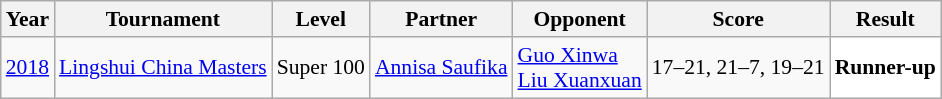<table class="sortable wikitable" style="font-size: 90%;">
<tr>
<th>Year</th>
<th>Tournament</th>
<th>Level</th>
<th>Partner</th>
<th>Opponent</th>
<th>Score</th>
<th>Result</th>
</tr>
<tr>
<td align="center"><a href='#'>2018</a></td>
<td align="left"><a href='#'>Lingshui China Masters</a></td>
<td align="left">Super 100</td>
<td align="left"> <a href='#'>Annisa Saufika</a></td>
<td align="left"> <a href='#'>Guo Xinwa</a><br> <a href='#'>Liu Xuanxuan</a></td>
<td align="left">17–21, 21–7, 19–21</td>
<td style="text-align:left; background:white"> <strong>Runner-up</strong></td>
</tr>
</table>
